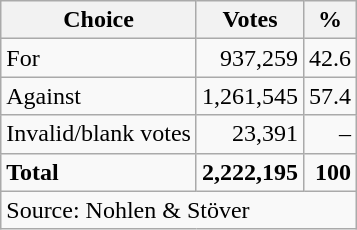<table class=wikitable style=text-align:right>
<tr>
<th>Choice</th>
<th>Votes</th>
<th>%</th>
</tr>
<tr>
<td align=left>For</td>
<td>937,259</td>
<td>42.6</td>
</tr>
<tr>
<td align=left>Against</td>
<td>1,261,545</td>
<td>57.4</td>
</tr>
<tr>
<td align=left>Invalid/blank votes</td>
<td>23,391</td>
<td>–</td>
</tr>
<tr>
<td align=left><strong>Total</strong></td>
<td><strong>2,222,195</strong></td>
<td><strong>100</strong></td>
</tr>
<tr>
<td align=left colspan=3>Source: Nohlen & Stöver</td>
</tr>
</table>
